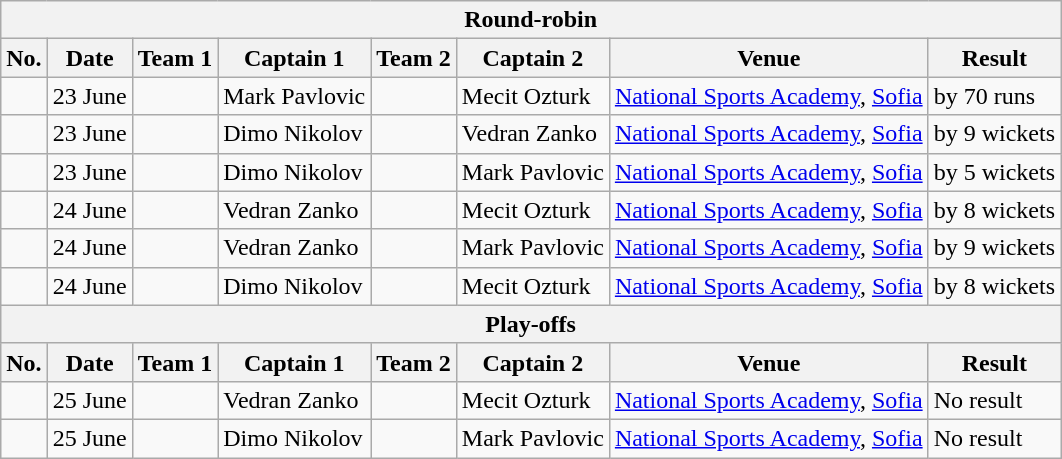<table class="wikitable">
<tr>
<th colspan="9">Round-robin</th>
</tr>
<tr>
<th>No.</th>
<th>Date</th>
<th>Team 1</th>
<th>Captain 1</th>
<th>Team 2</th>
<th>Captain 2</th>
<th>Venue</th>
<th>Result</th>
</tr>
<tr>
<td></td>
<td>23 June</td>
<td></td>
<td>Mark Pavlovic</td>
<td></td>
<td>Mecit Ozturk</td>
<td><a href='#'>National Sports Academy</a>, <a href='#'>Sofia</a></td>
<td> by 70 runs</td>
</tr>
<tr>
<td></td>
<td>23 June</td>
<td></td>
<td>Dimo Nikolov</td>
<td></td>
<td>Vedran Zanko</td>
<td><a href='#'>National Sports Academy</a>, <a href='#'>Sofia</a></td>
<td> by 9 wickets</td>
</tr>
<tr>
<td></td>
<td>23 June</td>
<td></td>
<td>Dimo Nikolov</td>
<td></td>
<td>Mark Pavlovic</td>
<td><a href='#'>National Sports Academy</a>, <a href='#'>Sofia</a></td>
<td> by 5 wickets</td>
</tr>
<tr>
<td></td>
<td>24 June</td>
<td></td>
<td>Vedran Zanko</td>
<td></td>
<td>Mecit Ozturk</td>
<td><a href='#'>National Sports Academy</a>, <a href='#'>Sofia</a></td>
<td> by 8 wickets</td>
</tr>
<tr>
<td></td>
<td>24 June</td>
<td></td>
<td>Vedran Zanko</td>
<td></td>
<td>Mark Pavlovic</td>
<td><a href='#'>National Sports Academy</a>, <a href='#'>Sofia</a></td>
<td> by 9 wickets</td>
</tr>
<tr>
<td></td>
<td>24 June</td>
<td></td>
<td>Dimo Nikolov</td>
<td></td>
<td>Mecit Ozturk</td>
<td><a href='#'>National Sports Academy</a>, <a href='#'>Sofia</a></td>
<td> by 8 wickets</td>
</tr>
<tr>
<th colspan="9">Play-offs</th>
</tr>
<tr>
<th>No.</th>
<th>Date</th>
<th>Team 1</th>
<th>Captain 1</th>
<th>Team 2</th>
<th>Captain 2</th>
<th>Venue</th>
<th>Result</th>
</tr>
<tr>
<td></td>
<td>25 June</td>
<td></td>
<td>Vedran Zanko</td>
<td></td>
<td>Mecit Ozturk</td>
<td><a href='#'>National Sports Academy</a>, <a href='#'>Sofia</a></td>
<td>No result</td>
</tr>
<tr>
<td></td>
<td>25 June</td>
<td></td>
<td>Dimo Nikolov</td>
<td></td>
<td>Mark Pavlovic</td>
<td><a href='#'>National Sports Academy</a>, <a href='#'>Sofia</a></td>
<td>No result</td>
</tr>
</table>
